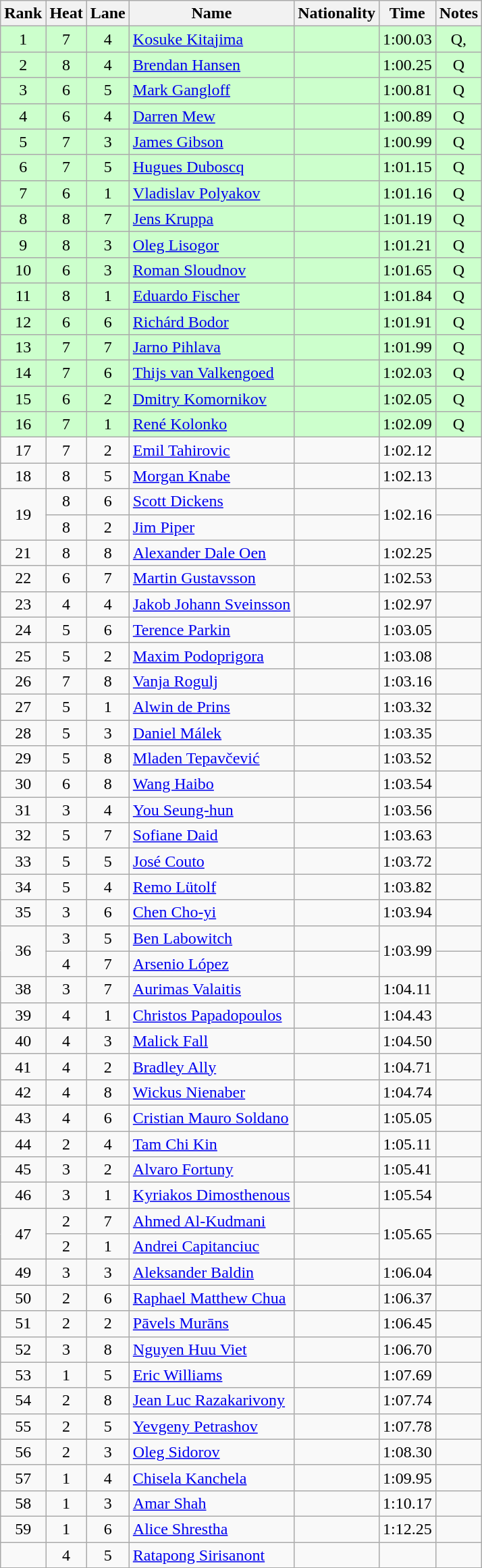<table class="wikitable sortable" style="text-align:center">
<tr>
<th>Rank</th>
<th>Heat</th>
<th>Lane</th>
<th>Name</th>
<th>Nationality</th>
<th>Time</th>
<th>Notes</th>
</tr>
<tr bgcolor=ccffcc>
<td>1</td>
<td>7</td>
<td>4</td>
<td align=left><a href='#'>Kosuke Kitajima</a></td>
<td align=left></td>
<td>1:00.03</td>
<td>Q, </td>
</tr>
<tr bgcolor=ccffcc>
<td>2</td>
<td>8</td>
<td>4</td>
<td align=left><a href='#'>Brendan Hansen</a></td>
<td align=left></td>
<td>1:00.25</td>
<td>Q</td>
</tr>
<tr bgcolor=ccffcc>
<td>3</td>
<td>6</td>
<td>5</td>
<td align=left><a href='#'>Mark Gangloff</a></td>
<td align=left></td>
<td>1:00.81</td>
<td>Q</td>
</tr>
<tr bgcolor=ccffcc>
<td>4</td>
<td>6</td>
<td>4</td>
<td align=left><a href='#'>Darren Mew</a></td>
<td align=left></td>
<td>1:00.89</td>
<td>Q</td>
</tr>
<tr bgcolor=ccffcc>
<td>5</td>
<td>7</td>
<td>3</td>
<td align=left><a href='#'>James Gibson</a></td>
<td align=left></td>
<td>1:00.99</td>
<td>Q</td>
</tr>
<tr bgcolor=ccffcc>
<td>6</td>
<td>7</td>
<td>5</td>
<td align=left><a href='#'>Hugues Duboscq</a></td>
<td align=left></td>
<td>1:01.15</td>
<td>Q</td>
</tr>
<tr bgcolor=ccffcc>
<td>7</td>
<td>6</td>
<td>1</td>
<td align=left><a href='#'>Vladislav Polyakov</a></td>
<td align=left></td>
<td>1:01.16</td>
<td>Q</td>
</tr>
<tr bgcolor=ccffcc>
<td>8</td>
<td>8</td>
<td>7</td>
<td align=left><a href='#'>Jens Kruppa</a></td>
<td align=left></td>
<td>1:01.19</td>
<td>Q</td>
</tr>
<tr bgcolor=ccffcc>
<td>9</td>
<td>8</td>
<td>3</td>
<td align=left><a href='#'>Oleg Lisogor</a></td>
<td align=left></td>
<td>1:01.21</td>
<td>Q</td>
</tr>
<tr bgcolor=ccffcc>
<td>10</td>
<td>6</td>
<td>3</td>
<td align=left><a href='#'>Roman Sloudnov</a></td>
<td align=left></td>
<td>1:01.65</td>
<td>Q</td>
</tr>
<tr bgcolor=ccffcc>
<td>11</td>
<td>8</td>
<td>1</td>
<td align=left><a href='#'>Eduardo Fischer</a></td>
<td align=left></td>
<td>1:01.84</td>
<td>Q</td>
</tr>
<tr bgcolor=ccffcc>
<td>12</td>
<td>6</td>
<td>6</td>
<td align=left><a href='#'>Richárd Bodor</a></td>
<td align=left></td>
<td>1:01.91</td>
<td>Q</td>
</tr>
<tr bgcolor=ccffcc>
<td>13</td>
<td>7</td>
<td>7</td>
<td align=left><a href='#'>Jarno Pihlava</a></td>
<td align=left></td>
<td>1:01.99</td>
<td>Q</td>
</tr>
<tr bgcolor=ccffcc>
<td>14</td>
<td>7</td>
<td>6</td>
<td align=left><a href='#'>Thijs van Valkengoed</a></td>
<td align=left></td>
<td>1:02.03</td>
<td>Q</td>
</tr>
<tr bgcolor=ccffcc>
<td>15</td>
<td>6</td>
<td>2</td>
<td align=left><a href='#'>Dmitry Komornikov</a></td>
<td align=left></td>
<td>1:02.05</td>
<td>Q</td>
</tr>
<tr bgcolor=ccffcc>
<td>16</td>
<td>7</td>
<td>1</td>
<td align=left><a href='#'>René Kolonko</a></td>
<td align=left></td>
<td>1:02.09</td>
<td>Q</td>
</tr>
<tr>
<td>17</td>
<td>7</td>
<td>2</td>
<td align=left><a href='#'>Emil Tahirovic</a></td>
<td align=left></td>
<td>1:02.12</td>
<td></td>
</tr>
<tr>
<td>18</td>
<td>8</td>
<td>5</td>
<td align=left><a href='#'>Morgan Knabe</a></td>
<td align=left></td>
<td>1:02.13</td>
<td></td>
</tr>
<tr>
<td rowspan=2>19</td>
<td>8</td>
<td>6</td>
<td align=left><a href='#'>Scott Dickens</a></td>
<td align=left></td>
<td rowspan=2>1:02.16</td>
<td></td>
</tr>
<tr>
<td>8</td>
<td>2</td>
<td align=left><a href='#'>Jim Piper</a></td>
<td align=left></td>
<td></td>
</tr>
<tr>
<td>21</td>
<td>8</td>
<td>8</td>
<td align=left><a href='#'>Alexander Dale Oen</a></td>
<td align=left></td>
<td>1:02.25</td>
<td></td>
</tr>
<tr>
<td>22</td>
<td>6</td>
<td>7</td>
<td align=left><a href='#'>Martin Gustavsson</a></td>
<td align=left></td>
<td>1:02.53</td>
<td></td>
</tr>
<tr>
<td>23</td>
<td>4</td>
<td>4</td>
<td align=left><a href='#'>Jakob Johann Sveinsson</a></td>
<td align=left></td>
<td>1:02.97</td>
<td></td>
</tr>
<tr>
<td>24</td>
<td>5</td>
<td>6</td>
<td align=left><a href='#'>Terence Parkin</a></td>
<td align=left></td>
<td>1:03.05</td>
<td></td>
</tr>
<tr>
<td>25</td>
<td>5</td>
<td>2</td>
<td align=left><a href='#'>Maxim Podoprigora</a></td>
<td align=left></td>
<td>1:03.08</td>
<td></td>
</tr>
<tr>
<td>26</td>
<td>7</td>
<td>8</td>
<td align=left><a href='#'>Vanja Rogulj</a></td>
<td align=left></td>
<td>1:03.16</td>
<td></td>
</tr>
<tr>
<td>27</td>
<td>5</td>
<td>1</td>
<td align=left><a href='#'>Alwin de Prins</a></td>
<td align=left></td>
<td>1:03.32</td>
<td></td>
</tr>
<tr>
<td>28</td>
<td>5</td>
<td>3</td>
<td align=left><a href='#'>Daniel Málek</a></td>
<td align=left></td>
<td>1:03.35</td>
<td></td>
</tr>
<tr>
<td>29</td>
<td>5</td>
<td>8</td>
<td align=left><a href='#'>Mladen Tepavčević</a></td>
<td align=left></td>
<td>1:03.52</td>
<td></td>
</tr>
<tr>
<td>30</td>
<td>6</td>
<td>8</td>
<td align=left><a href='#'>Wang Haibo</a></td>
<td align=left></td>
<td>1:03.54</td>
<td></td>
</tr>
<tr>
<td>31</td>
<td>3</td>
<td>4</td>
<td align=left><a href='#'>You Seung-hun</a></td>
<td align=left></td>
<td>1:03.56</td>
<td></td>
</tr>
<tr>
<td>32</td>
<td>5</td>
<td>7</td>
<td align=left><a href='#'>Sofiane Daid</a></td>
<td align=left></td>
<td>1:03.63</td>
<td></td>
</tr>
<tr>
<td>33</td>
<td>5</td>
<td>5</td>
<td align=left><a href='#'>José Couto</a></td>
<td align=left></td>
<td>1:03.72</td>
<td></td>
</tr>
<tr>
<td>34</td>
<td>5</td>
<td>4</td>
<td align=left><a href='#'>Remo Lütolf</a></td>
<td align=left></td>
<td>1:03.82</td>
<td></td>
</tr>
<tr>
<td>35</td>
<td>3</td>
<td>6</td>
<td align=left><a href='#'>Chen Cho-yi</a></td>
<td align=left></td>
<td>1:03.94</td>
<td></td>
</tr>
<tr>
<td rowspan=2>36</td>
<td>3</td>
<td>5</td>
<td align=left><a href='#'>Ben Labowitch</a></td>
<td align=left></td>
<td rowspan=2>1:03.99</td>
<td></td>
</tr>
<tr>
<td>4</td>
<td>7</td>
<td align=left><a href='#'>Arsenio López</a></td>
<td align=left></td>
<td></td>
</tr>
<tr>
<td>38</td>
<td>3</td>
<td>7</td>
<td align=left><a href='#'>Aurimas Valaitis</a></td>
<td align=left></td>
<td>1:04.11</td>
<td></td>
</tr>
<tr>
<td>39</td>
<td>4</td>
<td>1</td>
<td align=left><a href='#'>Christos Papadopoulos</a></td>
<td align=left></td>
<td>1:04.43</td>
<td></td>
</tr>
<tr>
<td>40</td>
<td>4</td>
<td>3</td>
<td align=left><a href='#'>Malick Fall</a></td>
<td align=left></td>
<td>1:04.50</td>
<td></td>
</tr>
<tr>
<td>41</td>
<td>4</td>
<td>2</td>
<td align=left><a href='#'>Bradley Ally</a></td>
<td align=left></td>
<td>1:04.71</td>
<td></td>
</tr>
<tr>
<td>42</td>
<td>4</td>
<td>8</td>
<td align=left><a href='#'>Wickus Nienaber</a></td>
<td align=left></td>
<td>1:04.74</td>
<td></td>
</tr>
<tr>
<td>43</td>
<td>4</td>
<td>6</td>
<td align=left><a href='#'>Cristian Mauro Soldano</a></td>
<td align=left></td>
<td>1:05.05</td>
<td></td>
</tr>
<tr>
<td>44</td>
<td>2</td>
<td>4</td>
<td align=left><a href='#'>Tam Chi Kin</a></td>
<td align=left></td>
<td>1:05.11</td>
<td></td>
</tr>
<tr>
<td>45</td>
<td>3</td>
<td>2</td>
<td align=left><a href='#'>Alvaro Fortuny</a></td>
<td align=left></td>
<td>1:05.41</td>
<td></td>
</tr>
<tr>
<td>46</td>
<td>3</td>
<td>1</td>
<td align=left><a href='#'>Kyriakos Dimosthenous</a></td>
<td align=left></td>
<td>1:05.54</td>
<td></td>
</tr>
<tr>
<td rowspan=2>47</td>
<td>2</td>
<td>7</td>
<td align=left><a href='#'>Ahmed Al-Kudmani</a></td>
<td align=left></td>
<td rowspan=2>1:05.65</td>
<td></td>
</tr>
<tr>
<td>2</td>
<td>1</td>
<td align=left><a href='#'>Andrei Capitanciuc</a></td>
<td align=left></td>
<td></td>
</tr>
<tr>
<td>49</td>
<td>3</td>
<td>3</td>
<td align=left><a href='#'>Aleksander Baldin</a></td>
<td align=left></td>
<td>1:06.04</td>
<td></td>
</tr>
<tr>
<td>50</td>
<td>2</td>
<td>6</td>
<td align=left><a href='#'>Raphael Matthew Chua</a></td>
<td align=left></td>
<td>1:06.37</td>
<td></td>
</tr>
<tr>
<td>51</td>
<td>2</td>
<td>2</td>
<td align=left><a href='#'>Pāvels Murāns</a></td>
<td align=left></td>
<td>1:06.45</td>
<td></td>
</tr>
<tr>
<td>52</td>
<td>3</td>
<td>8</td>
<td align=left><a href='#'>Nguyen Huu Viet</a></td>
<td align=left></td>
<td>1:06.70</td>
<td></td>
</tr>
<tr>
<td>53</td>
<td>1</td>
<td>5</td>
<td align=left><a href='#'>Eric Williams</a></td>
<td align=left></td>
<td>1:07.69</td>
<td></td>
</tr>
<tr>
<td>54</td>
<td>2</td>
<td>8</td>
<td align=left><a href='#'>Jean Luc Razakarivony</a></td>
<td align=left></td>
<td>1:07.74</td>
<td></td>
</tr>
<tr>
<td>55</td>
<td>2</td>
<td>5</td>
<td align=left><a href='#'>Yevgeny Petrashov</a></td>
<td align=left></td>
<td>1:07.78</td>
<td></td>
</tr>
<tr>
<td>56</td>
<td>2</td>
<td>3</td>
<td align=left><a href='#'>Oleg Sidorov</a></td>
<td align=left></td>
<td>1:08.30</td>
<td></td>
</tr>
<tr>
<td>57</td>
<td>1</td>
<td>4</td>
<td align=left><a href='#'>Chisela Kanchela</a></td>
<td align=left></td>
<td>1:09.95</td>
<td></td>
</tr>
<tr>
<td>58</td>
<td>1</td>
<td>3</td>
<td align=left><a href='#'>Amar Shah</a></td>
<td align=left></td>
<td>1:10.17</td>
<td></td>
</tr>
<tr>
<td>59</td>
<td>1</td>
<td>6</td>
<td align=left><a href='#'>Alice Shrestha</a></td>
<td align=left></td>
<td>1:12.25</td>
<td></td>
</tr>
<tr>
<td></td>
<td>4</td>
<td>5</td>
<td align=left><a href='#'>Ratapong Sirisanont</a></td>
<td align=left></td>
<td></td>
<td></td>
</tr>
</table>
